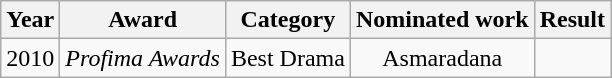<table class="wikitable">
<tr>
<th>Year</th>
<th>Award</th>
<th>Category</th>
<th>Nominated work</th>
<th>Result</th>
</tr>
<tr>
<td align="center">2010</td>
<td><em>Profima Awards</em></td>
<td>Best Drama</td>
<td align="center">Asmaradana</td>
<td></td>
</tr>
</table>
